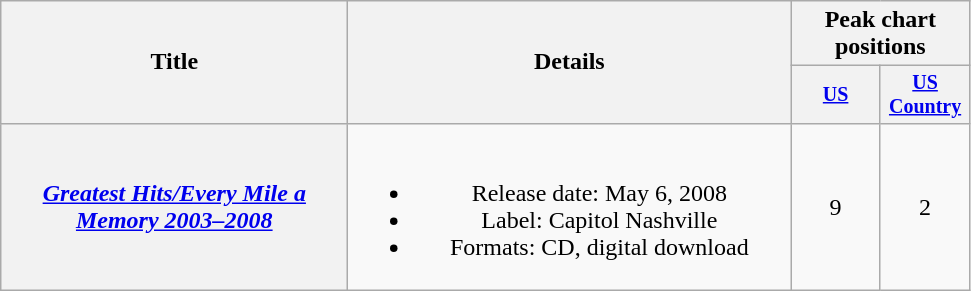<table class="wikitable plainrowheaders" style="text-align:center;">
<tr>
<th scope="col" rowspan="2" style="width:14em;">Title</th>
<th scope="col" rowspan="2" style="width:18em;">Details</th>
<th scope="col" colspan="2">Peak chart<br>positions</th>
</tr>
<tr style="font-size:smaller;">
<th scope="col" style="width:4em;"><a href='#'>US</a><br></th>
<th scope="col" style="width:4em;"><a href='#'>US Country</a><br></th>
</tr>
<tr>
<th scope="row"><em><a href='#'>Greatest Hits/Every Mile a Memory 2003–2008</a></em></th>
<td><br><ul><li>Release date: May 6, 2008</li><li>Label: Capitol Nashville</li><li>Formats: CD, digital download</li></ul></td>
<td>9</td>
<td>2</td>
</tr>
</table>
